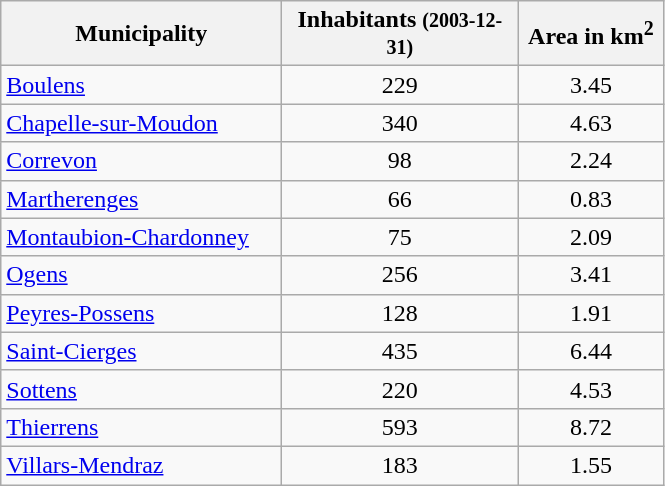<table class=wikitable>
<tr>
<th width="180">Municipality</th>
<th width="150">Inhabitants <small>(2003-12-31)</small></th>
<th width="90">Area in km<sup>2</sup></th>
</tr>
<tr>
<td><a href='#'>Boulens</a></td>
<td align="center">229</td>
<td align="center">3.45</td>
</tr>
<tr>
<td><a href='#'>Chapelle-sur-Moudon</a></td>
<td align="center">340</td>
<td align="center">4.63</td>
</tr>
<tr>
<td><a href='#'>Correvon</a></td>
<td align="center">98</td>
<td align="center">2.24</td>
</tr>
<tr>
<td><a href='#'>Martherenges</a></td>
<td align="center">66</td>
<td align="center">0.83</td>
</tr>
<tr>
<td><a href='#'>Montaubion-Chardonney</a></td>
<td align="center">75</td>
<td align="center">2.09</td>
</tr>
<tr>
<td><a href='#'>Ogens</a></td>
<td align="center">256</td>
<td align="center">3.41</td>
</tr>
<tr>
<td><a href='#'>Peyres-Possens</a></td>
<td align="center">128</td>
<td align="center">1.91</td>
</tr>
<tr>
<td><a href='#'>Saint-Cierges</a></td>
<td align="center">435</td>
<td align="center">6.44</td>
</tr>
<tr>
<td><a href='#'>Sottens</a></td>
<td align="center">220</td>
<td align="center">4.53</td>
</tr>
<tr>
<td><a href='#'>Thierrens</a></td>
<td align="center">593</td>
<td align="center">8.72</td>
</tr>
<tr>
<td><a href='#'>Villars-Mendraz</a></td>
<td align="center">183</td>
<td align="center">1.55</td>
</tr>
</table>
